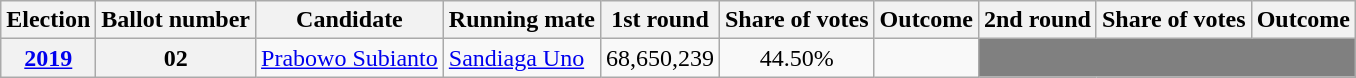<table class="wikitable">
<tr>
<th>Election</th>
<th>Ballot number</th>
<th>Candidate</th>
<th>Running mate</th>
<th>1st round<br></th>
<th>Share of votes</th>
<th>Outcome</th>
<th>2nd round<br></th>
<th>Share of votes</th>
<th>Outcome</th>
</tr>
<tr>
<th><a href='#'>2019</a></th>
<th>02</th>
<td><a href='#'>Prabowo Subianto</a></td>
<td><a href='#'>Sandiaga Uno</a></td>
<td>68,650,239</td>
<td align=center>44.50%</td>
<td></td>
<td colspan="3" bgcolor="grey"></td>
</tr>
</table>
